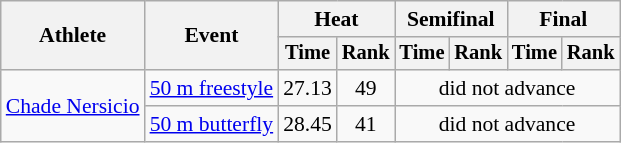<table class="wikitable" style="text-align:center; font-size:90%">
<tr>
<th rowspan="2">Athlete</th>
<th rowspan="2">Event</th>
<th colspan="2">Heat</th>
<th colspan="2">Semifinal</th>
<th colspan="2">Final</th>
</tr>
<tr style="font-size:95%">
<th>Time</th>
<th>Rank</th>
<th>Time</th>
<th>Rank</th>
<th>Time</th>
<th>Rank</th>
</tr>
<tr>
<td align=left rowspan=2><a href='#'>Chade Nersicio</a></td>
<td align=left><a href='#'>50 m freestyle</a></td>
<td>27.13</td>
<td>49</td>
<td colspan=4>did not advance</td>
</tr>
<tr>
<td align=left><a href='#'>50 m butterfly</a></td>
<td>28.45</td>
<td>41</td>
<td colspan=4>did not advance</td>
</tr>
</table>
